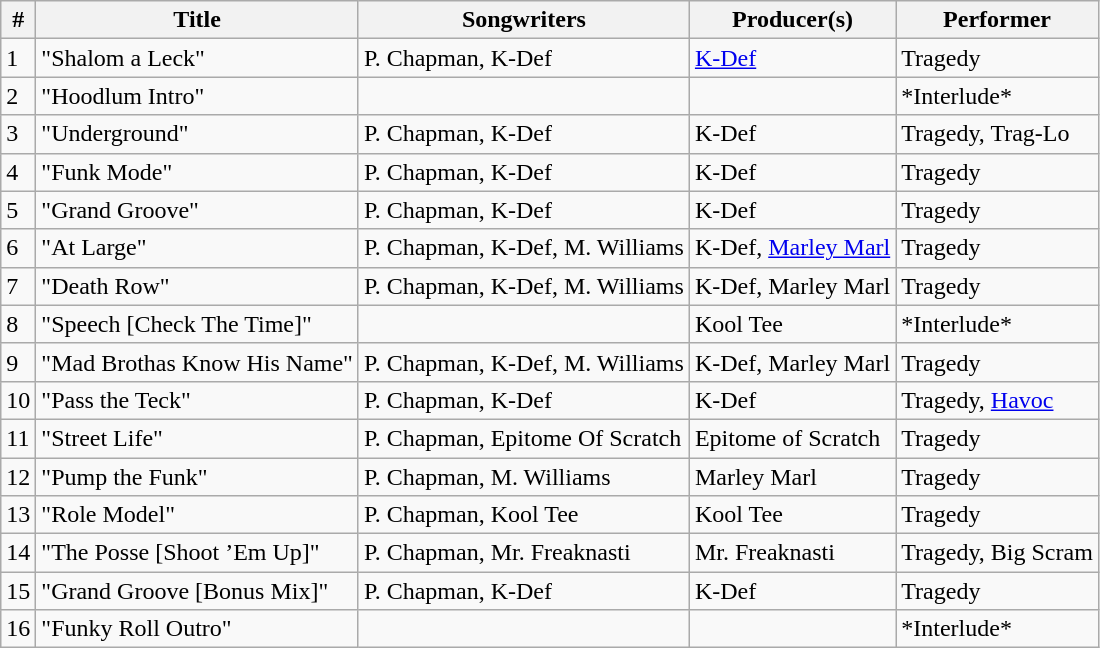<table class="wikitable">
<tr>
<th align="center">#</th>
<th align="center">Title</th>
<th align="center">Songwriters</th>
<th align="center">Producer(s)</th>
<th align="center">Performer</th>
</tr>
<tr>
<td>1</td>
<td>"Shalom a Leck"</td>
<td>P. Chapman, K-Def</td>
<td><a href='#'>K-Def</a></td>
<td>Tragedy</td>
</tr>
<tr>
<td>2</td>
<td>"Hoodlum Intro"</td>
<td></td>
<td></td>
<td>*Interlude*</td>
</tr>
<tr>
<td>3</td>
<td>"Underground"</td>
<td>P. Chapman, K-Def</td>
<td>K-Def</td>
<td>Tragedy, Trag-Lo</td>
</tr>
<tr>
<td>4</td>
<td>"Funk Mode"</td>
<td>P. Chapman, K-Def</td>
<td>K-Def</td>
<td>Tragedy</td>
</tr>
<tr>
<td>5</td>
<td>"Grand Groove"</td>
<td>P. Chapman, K-Def</td>
<td>K-Def</td>
<td>Tragedy</td>
</tr>
<tr>
<td>6</td>
<td>"At Large"</td>
<td>P. Chapman, K-Def, M. Williams</td>
<td>K-Def, <a href='#'>Marley Marl</a></td>
<td>Tragedy</td>
</tr>
<tr>
<td>7</td>
<td>"Death Row"</td>
<td>P. Chapman, K-Def, M. Williams</td>
<td>K-Def, Marley Marl</td>
<td>Tragedy</td>
</tr>
<tr>
<td>8</td>
<td>"Speech [Check The Time]"</td>
<td></td>
<td>Kool Tee</td>
<td>*Interlude*</td>
</tr>
<tr>
<td>9</td>
<td>"Mad Brothas Know His Name"</td>
<td>P. Chapman, K-Def, M. Williams</td>
<td>K-Def, Marley Marl</td>
<td>Tragedy</td>
</tr>
<tr>
<td>10</td>
<td>"Pass the Teck"</td>
<td>P. Chapman, K-Def</td>
<td>K-Def</td>
<td>Tragedy, <a href='#'>Havoc</a></td>
</tr>
<tr>
<td>11</td>
<td>"Street Life"</td>
<td>P. Chapman, Epitome Of Scratch</td>
<td>Epitome of Scratch</td>
<td>Tragedy</td>
</tr>
<tr>
<td>12</td>
<td>"Pump the Funk"</td>
<td>P. Chapman, M. Williams</td>
<td>Marley Marl</td>
<td>Tragedy</td>
</tr>
<tr>
<td>13</td>
<td>"Role Model"</td>
<td>P. Chapman, Kool Tee</td>
<td>Kool Tee</td>
<td>Tragedy</td>
</tr>
<tr>
<td>14</td>
<td>"The Posse [Shoot ’Em Up]"</td>
<td>P. Chapman, Mr. Freaknasti</td>
<td>Mr. Freaknasti</td>
<td>Tragedy, Big Scram</td>
</tr>
<tr>
<td>15</td>
<td>"Grand Groove [Bonus Mix]"</td>
<td>P. Chapman, K-Def</td>
<td>K-Def</td>
<td>Tragedy</td>
</tr>
<tr>
<td>16</td>
<td>"Funky Roll Outro"</td>
<td></td>
<td></td>
<td>*Interlude*</td>
</tr>
</table>
